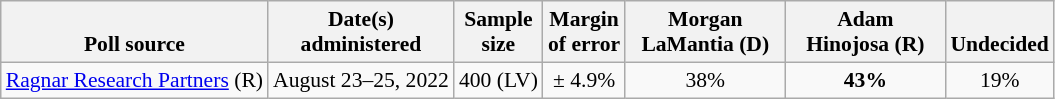<table class="wikitable" style="font-size:90%;text-align:center;">
<tr valign="bottom">
<th>Poll source</th>
<th>Date(s)<br>administered</th>
<th>Sample<br>size</th>
<th>Margin<br>of error</th>
<th style="width:100px;">Morgan<br>LaMantia (D)</th>
<th style="width:100px;">Adam<br>Hinojosa (R)</th>
<th>Undecided</th>
</tr>
<tr>
<td style="text-align:left;"><a href='#'>Ragnar Research Partners</a> (R)</td>
<td>August 23–25, 2022</td>
<td>400 (LV)</td>
<td>± 4.9%</td>
<td>38%</td>
<td><strong>43%</strong></td>
<td>19%</td>
</tr>
</table>
